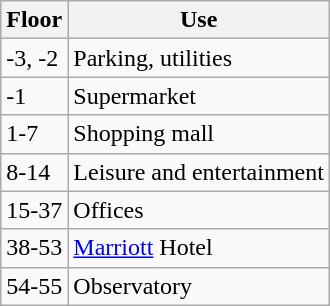<table class="wikitable">
<tr>
<th>Floor</th>
<th>Use</th>
</tr>
<tr>
<td>-3, -2</td>
<td>Parking, utilities</td>
</tr>
<tr>
<td>-1</td>
<td>Supermarket</td>
</tr>
<tr>
<td>1-7</td>
<td>Shopping mall</td>
</tr>
<tr>
<td>8-14</td>
<td>Leisure and entertainment</td>
</tr>
<tr>
<td>15-37</td>
<td>Offices</td>
</tr>
<tr>
<td>38-53</td>
<td><a href='#'>Marriott</a> Hotel</td>
</tr>
<tr>
<td>54-55</td>
<td>Observatory</td>
</tr>
</table>
